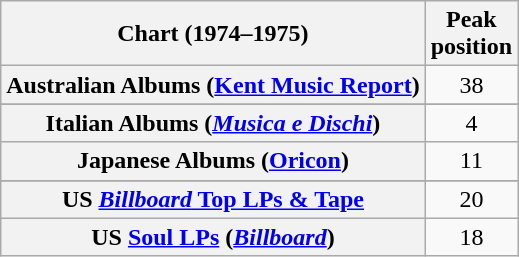<table class="wikitable sortable plainrowheaders">
<tr>
<th>Chart (1974–1975)</th>
<th>Peak<br>position</th>
</tr>
<tr>
<th scope="row">Australian Albums (<a href='#'>Kent Music Report</a>)</th>
<td align="center">38</td>
</tr>
<tr>
</tr>
<tr>
</tr>
<tr>
</tr>
<tr>
<th scope="row">Italian Albums (<em><a href='#'>Musica e Dischi</a></em>)</th>
<td align="center">4</td>
</tr>
<tr>
<th scope="row">Japanese Albums (<a href='#'>Oricon</a>)</th>
<td align="center">11</td>
</tr>
<tr>
</tr>
<tr>
</tr>
<tr>
<th scope="row">US <a href='#'><em>Billboard</em> Top LPs & Tape</a></th>
<td style="text-align:center;">20</td>
</tr>
<tr>
<th scope="row">US <a href='#'>Soul LPs</a> (<em><a href='#'>Billboard</a></em>)</th>
<td style="text-align:center;">18</td>
</tr>
</table>
